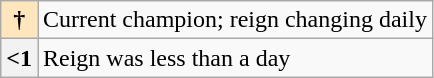<table class="wikitable sortable">
<tr>
<th style="background-color:#ffe6bd">†</th>
<td>Current champion; reign changing daily</td>
</tr>
<tr>
<th><1</th>
<td>Reign was less than a day</td>
</tr>
</table>
